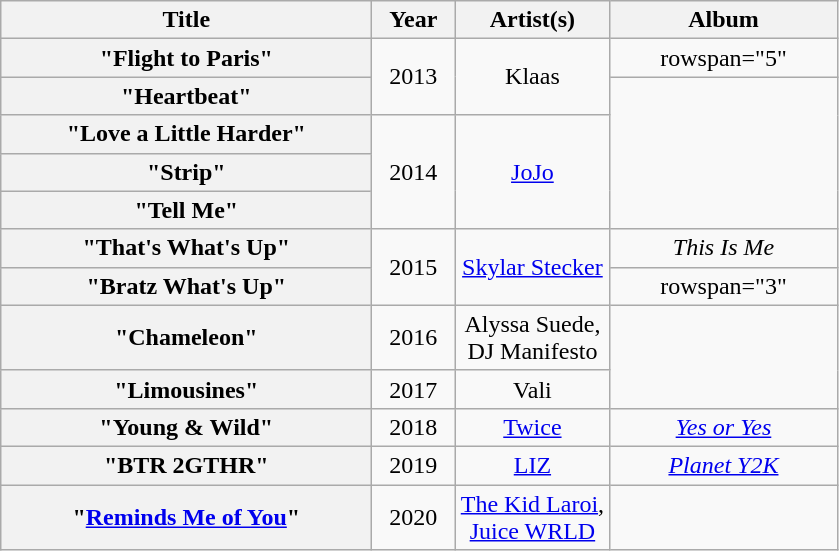<table class="wikitable plainrowheaders" style="text-align:center;">
<tr>
<th scope="col" style="width:15em;">Title</th>
<th scope="col" style="width:3em;">Year</th>
<th scope="col" style="width:6em;">Artist(s)</th>
<th scope="col" style="width:9em;">Album</th>
</tr>
<tr>
<th scope="row">"Flight to Paris"</th>
<td rowspan="2" align=center>2013</td>
<td rowspan="2">Klaas</td>
<td>rowspan="5" </td>
</tr>
<tr>
<th scope="row">"Heartbeat"</th>
</tr>
<tr>
<th scope="row">"Love a Little Harder"</th>
<td rowspan="3">2014</td>
<td rowspan="3"><a href='#'>JoJo</a></td>
</tr>
<tr>
<th scope="row">"Strip"</th>
</tr>
<tr>
<th scope="row">"Tell Me"</th>
</tr>
<tr>
<th scope="row">"That's What's Up"</th>
<td rowspan="2">2015</td>
<td rowspan="2"><a href='#'>Skylar Stecker</a></td>
<td><em>This Is Me</em></td>
</tr>
<tr>
<th scope="row">"Bratz What's Up"</th>
<td>rowspan="3" </td>
</tr>
<tr>
<th scope="row">"Chameleon"</th>
<td>2016</td>
<td>Alyssa Suede, DJ Manifesto</td>
</tr>
<tr>
<th scope="row">"Limousines"</th>
<td align=center>2017</td>
<td>Vali</td>
</tr>
<tr>
<th scope="row">"Young & Wild"</th>
<td align=center>2018</td>
<td><a href='#'>Twice</a></td>
<td><em><a href='#'>Yes or Yes</a></em></td>
</tr>
<tr>
<th scope="row">"BTR 2GTHR"</th>
<td align=center>2019</td>
<td><a href='#'>LIZ</a></td>
<td><em><a href='#'>Planet Y2K</a></em></td>
</tr>
<tr>
<th scope="row">"<a href='#'>Reminds Me of You</a>"</th>
<td align=center>2020</td>
<td><a href='#'>The Kid Laroi</a>, <a href='#'>Juice WRLD</a></td>
<td></td>
</tr>
</table>
